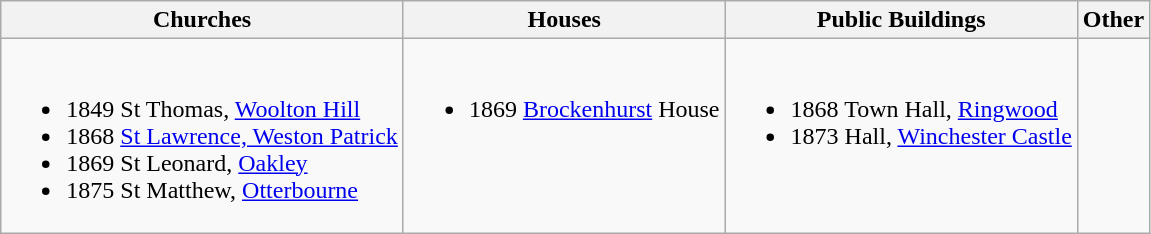<table class="wikitable">
<tr>
<th>Churches</th>
<th>Houses</th>
<th>Public Buildings</th>
<th>Other</th>
</tr>
<tr valign="top">
<td><br><ul><li>1849 St Thomas, <a href='#'>Woolton Hill</a></li><li>1868 <a href='#'>St Lawrence, Weston Patrick</a></li><li>1869 St Leonard, <a href='#'>Oakley</a></li><li>1875 St Matthew, <a href='#'>Otterbourne</a></li></ul></td>
<td><br><ul><li>1869 <a href='#'>Brockenhurst</a> House</li></ul></td>
<td><br><ul><li>1868 Town Hall, <a href='#'>Ringwood</a></li><li>1873 Hall, <a href='#'>Winchester Castle</a></li></ul></td>
<td></td>
</tr>
</table>
